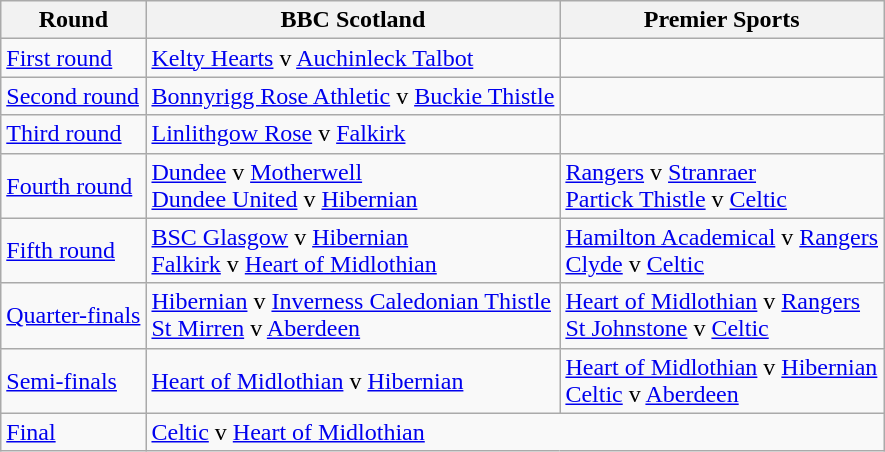<table class="wikitable">
<tr>
<th>Round</th>
<th>BBC Scotland</th>
<th>Premier Sports</th>
</tr>
<tr>
<td><a href='#'>First round</a></td>
<td><a href='#'>Kelty Hearts</a> v <a href='#'>Auchinleck Talbot</a></td>
<td></td>
</tr>
<tr>
<td><a href='#'>Second round</a></td>
<td><a href='#'>Bonnyrigg Rose Athletic</a> v <a href='#'>Buckie Thistle</a></td>
<td></td>
</tr>
<tr>
<td><a href='#'>Third round</a></td>
<td><a href='#'>Linlithgow Rose</a> v <a href='#'>Falkirk</a></td>
<td></td>
</tr>
<tr>
<td><a href='#'>Fourth round</a></td>
<td><a href='#'>Dundee</a> v <a href='#'>Motherwell</a><br><a href='#'>Dundee United</a> v <a href='#'>Hibernian</a></td>
<td><a href='#'>Rangers</a> v <a href='#'>Stranraer</a><br><a href='#'>Partick Thistle</a> v <a href='#'>Celtic</a></td>
</tr>
<tr>
<td><a href='#'>Fifth round</a></td>
<td><a href='#'>BSC Glasgow</a> v <a href='#'>Hibernian</a><br><a href='#'>Falkirk</a> v <a href='#'>Heart of Midlothian</a></td>
<td><a href='#'>Hamilton Academical</a> v <a href='#'>Rangers</a><br><a href='#'>Clyde</a> v <a href='#'>Celtic</a></td>
</tr>
<tr>
<td><a href='#'>Quarter-finals</a></td>
<td><a href='#'>Hibernian</a> v <a href='#'>Inverness Caledonian Thistle</a><br><a href='#'>St Mirren</a> v <a href='#'>Aberdeen</a></td>
<td><a href='#'>Heart of Midlothian</a> v <a href='#'>Rangers</a><br><a href='#'>St Johnstone</a> v <a href='#'>Celtic</a></td>
</tr>
<tr>
<td><a href='#'>Semi-finals</a></td>
<td><a href='#'>Heart of Midlothian</a> v <a href='#'>Hibernian</a></td>
<td><a href='#'>Heart of Midlothian</a> v <a href='#'>Hibernian</a><br><a href='#'>Celtic</a> v <a href='#'>Aberdeen</a></td>
</tr>
<tr>
<td><a href='#'>Final</a></td>
<td colspan=2><a href='#'>Celtic</a> v <a href='#'>Heart of Midlothian</a></td>
</tr>
</table>
